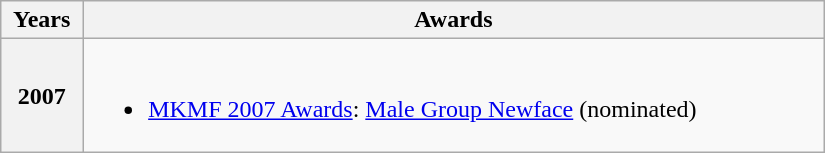<table class="wikitable" width="550px">
<tr>
<th align="left">Years</th>
<th align="left">Awards</th>
</tr>
<tr>
<th align="center">2007</th>
<td align="left"><br><ul><li><a href='#'>MKMF 2007 Awards</a>: <a href='#'>Male Group Newface</a> (nominated)</li></ul></td>
</tr>
</table>
